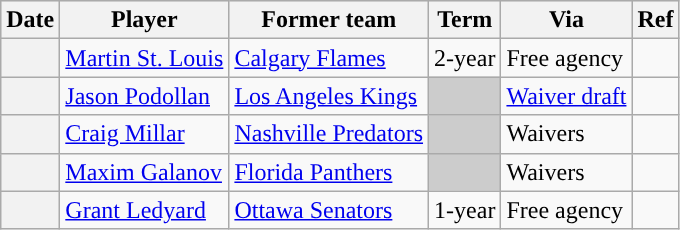<table class="wikitable plainrowheaders">
<tr style="background:#ddd; text-align:center;">
<th>Date</th>
<th>Player</th>
<th>Former team</th>
<th>Term</th>
<th>Via</th>
<th>Ref</th>
</tr>
<tr>
<th scope="row"></th>
<td><a href='#'>Martin St. Louis</a></td>
<td><a href='#'>Calgary Flames</a></td>
<td>2-year</td>
<td>Free agency</td>
<td></td>
</tr>
<tr>
<th scope="row"></th>
<td><a href='#'>Jason Podollan</a></td>
<td><a href='#'>Los Angeles Kings</a></td>
<td style="background:#ccc"></td>
<td><a href='#'>Waiver draft</a></td>
<td></td>
</tr>
<tr>
<th scope="row"></th>
<td><a href='#'>Craig Millar</a></td>
<td><a href='#'>Nashville Predators</a></td>
<td style="background:#ccc"></td>
<td>Waivers</td>
<td></td>
</tr>
<tr>
<th scope="row"></th>
<td><a href='#'>Maxim Galanov</a></td>
<td><a href='#'>Florida Panthers</a></td>
<td style="background:#ccc"></td>
<td>Waivers</td>
<td></td>
</tr>
<tr>
<th scope="row"></th>
<td><a href='#'>Grant Ledyard</a></td>
<td><a href='#'>Ottawa Senators</a></td>
<td>1-year</td>
<td>Free agency</td>
<td></td>
</tr>
</table>
